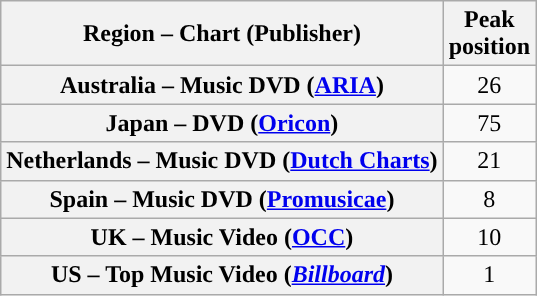<table class="wikitable sortable plainrowheaders" style="text-align:center;">
<tr>
<th scope="col">Region – Chart (Publisher)</th>
<th scope="col">Peak<br>position</th>
</tr>
<tr>
<th scope="row">Australia – Music DVD (<a href='#'>ARIA</a>)</th>
<td>26</td>
</tr>
<tr>
<th scope="row">Japan – DVD (<a href='#'>Oricon</a>)</th>
<td>75</td>
</tr>
<tr>
<th scope="row">Netherlands – Music DVD (<a href='#'>Dutch Charts</a>)</th>
<td>21</td>
</tr>
<tr>
<th scope="row">Spain – Music DVD (<a href='#'>Promusicae</a>)</th>
<td>8</td>
</tr>
<tr>
<th scope="row">UK – Music Video (<a href='#'>OCC</a>)</th>
<td>10</td>
</tr>
<tr>
<th scope="row">US – Top Music Video (<em><a href='#'>Billboard</a></em>)</th>
<td>1</td>
</tr>
</table>
